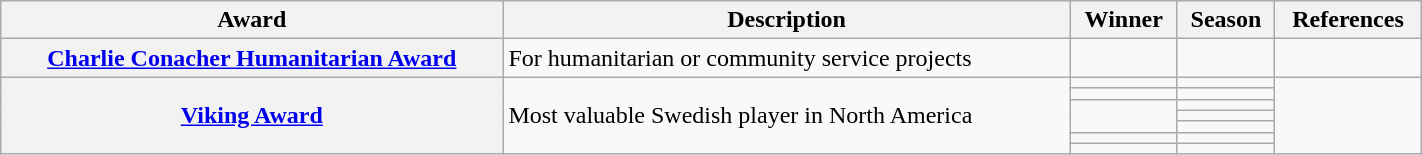<table class="wikitable sortable" width="75%">
<tr>
<th scope="col">Award</th>
<th scope="col" class="unsortable">Description</th>
<th scope="col">Winner</th>
<th scope="col">Season</th>
<th scope="col" class="unsortable">References</th>
</tr>
<tr>
<th scope="row"><a href='#'>Charlie Conacher Humanitarian Award</a></th>
<td>For humanitarian or community service projects</td>
<td></td>
<td></td>
<td></td>
</tr>
<tr>
<th scope="row" rowspan="7"><a href='#'>Viking Award</a></th>
<td rowspan="7">Most valuable Swedish player in North America</td>
<td></td>
<td></td>
<td rowspan="7"></td>
</tr>
<tr>
<td></td>
<td></td>
</tr>
<tr>
<td rowspan="3"></td>
<td></td>
</tr>
<tr>
<td></td>
</tr>
<tr>
<td></td>
</tr>
<tr>
<td></td>
<td></td>
</tr>
<tr>
<td></td>
<td></td>
</tr>
</table>
